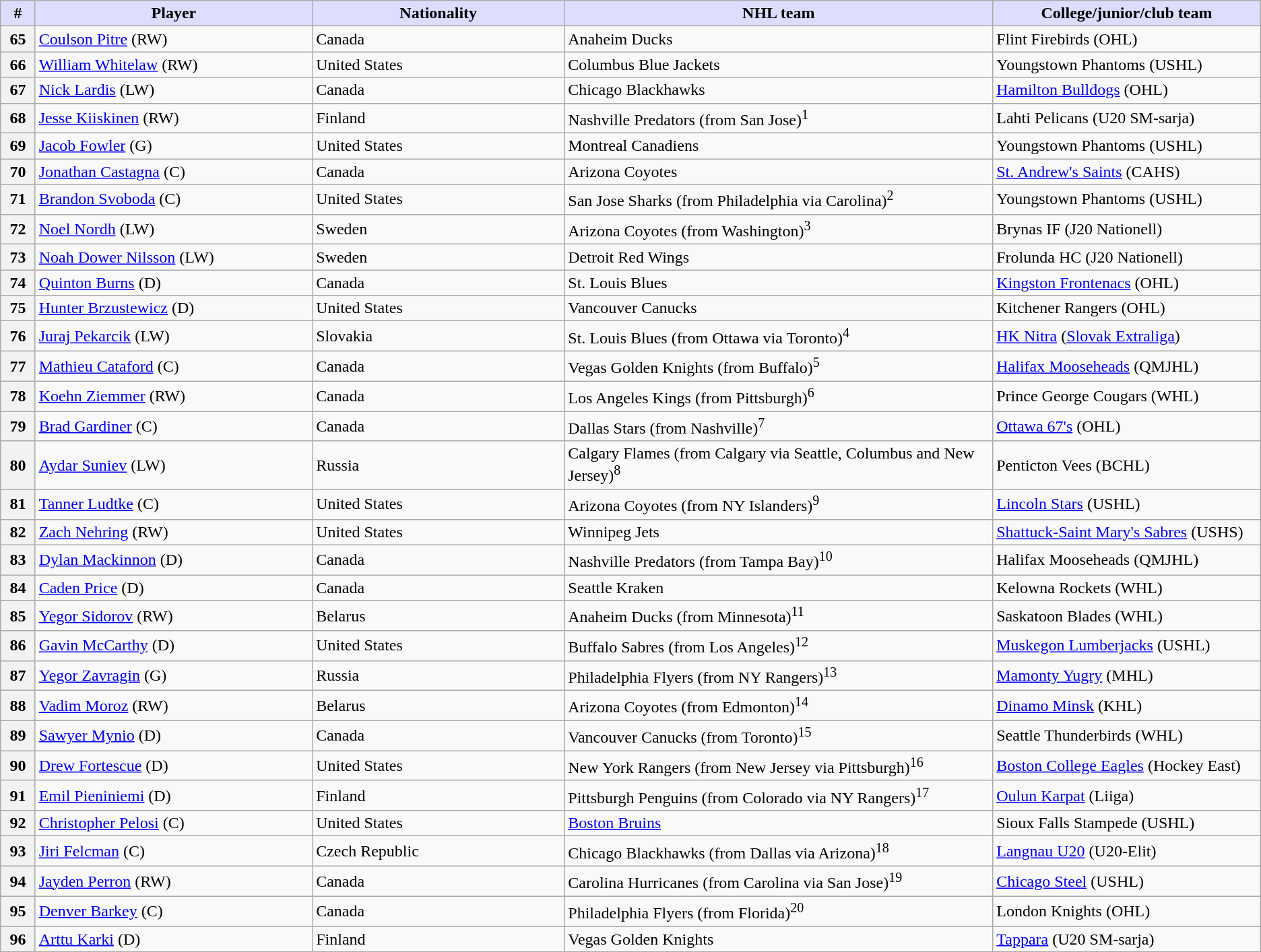<table class="wikitable">
<tr>
<th style="background:#ddf; width:2.75%;">#</th>
<th style="background:#ddf; width:22.0%;">Player</th>
<th style="background:#ddf; width:20.0%;">Nationality</th>
<th style="background:#ddf; width:34.0%;">NHL team</th>
<th style="background:#ddf; width:100.0%;">College/junior/club team</th>
</tr>
<tr>
<th>65</th>
<td><a href='#'>Coulson Pitre</a> (RW)</td>
<td> Canada</td>
<td>Anaheim Ducks</td>
<td>Flint Firebirds (OHL)</td>
</tr>
<tr>
<th>66</th>
<td><a href='#'>William Whitelaw</a> (RW)</td>
<td> United States</td>
<td>Columbus Blue Jackets</td>
<td>Youngstown Phantoms (USHL)</td>
</tr>
<tr>
<th>67</th>
<td><a href='#'>Nick Lardis</a> (LW)</td>
<td> Canada</td>
<td>Chicago Blackhawks</td>
<td><a href='#'>Hamilton Bulldogs</a> (OHL)</td>
</tr>
<tr>
<th>68</th>
<td><a href='#'>Jesse Kiiskinen</a> (RW)</td>
<td> Finland</td>
<td>Nashville Predators (from San Jose)<sup>1</sup></td>
<td>Lahti Pelicans (U20 SM-sarja)</td>
</tr>
<tr>
<th>69</th>
<td><a href='#'>Jacob Fowler</a> (G)</td>
<td> United States</td>
<td>Montreal Canadiens</td>
<td>Youngstown Phantoms (USHL)</td>
</tr>
<tr>
<th>70</th>
<td><a href='#'>Jonathan Castagna</a> (C)</td>
<td> Canada</td>
<td>Arizona Coyotes</td>
<td><a href='#'>St. Andrew's Saints</a> (CAHS)</td>
</tr>
<tr>
<th>71</th>
<td><a href='#'>Brandon Svoboda</a> (C)</td>
<td> United States</td>
<td>San Jose Sharks (from Philadelphia via Carolina)<sup>2</sup></td>
<td>Youngstown Phantoms (USHL)</td>
</tr>
<tr>
<th>72</th>
<td><a href='#'>Noel Nordh</a> (LW)</td>
<td> Sweden</td>
<td>Arizona Coyotes (from Washington)<sup>3</sup></td>
<td>Brynas IF (J20 Nationell)</td>
</tr>
<tr>
<th>73</th>
<td><a href='#'>Noah Dower Nilsson</a> (LW)</td>
<td> Sweden</td>
<td>Detroit Red Wings</td>
<td>Frolunda HC (J20 Nationell)</td>
</tr>
<tr>
<th>74</th>
<td><a href='#'>Quinton Burns</a> (D)</td>
<td> Canada</td>
<td>St. Louis Blues</td>
<td><a href='#'>Kingston Frontenacs</a> (OHL)</td>
</tr>
<tr>
<th>75</th>
<td><a href='#'>Hunter Brzustewicz</a> (D)</td>
<td> United States</td>
<td>Vancouver Canucks</td>
<td>Kitchener Rangers (OHL)</td>
</tr>
<tr>
<th>76</th>
<td><a href='#'>Juraj Pekarcik</a> (LW)</td>
<td> Slovakia</td>
<td>St. Louis Blues (from Ottawa via Toronto)<sup>4</sup></td>
<td><a href='#'>HK Nitra</a> (<a href='#'>Slovak Extraliga</a>)</td>
</tr>
<tr>
<th>77</th>
<td><a href='#'>Mathieu Cataford</a> (C)</td>
<td> Canada</td>
<td>Vegas Golden Knights (from Buffalo)<sup>5</sup></td>
<td><a href='#'>Halifax Mooseheads</a> (QMJHL)</td>
</tr>
<tr>
<th>78</th>
<td><a href='#'>Koehn Ziemmer</a> (RW)</td>
<td> Canada</td>
<td>Los Angeles Kings (from Pittsburgh)<sup>6</sup></td>
<td>Prince George Cougars (WHL)</td>
</tr>
<tr>
<th>79</th>
<td><a href='#'>Brad Gardiner</a> (C)</td>
<td> Canada</td>
<td>Dallas Stars (from Nashville)<sup>7</sup></td>
<td><a href='#'>Ottawa 67's</a> (OHL)</td>
</tr>
<tr>
<th>80</th>
<td><a href='#'>Aydar Suniev</a> (LW)</td>
<td> Russia</td>
<td>Calgary Flames (from Calgary via Seattle, Columbus and New Jersey)<sup>8</sup></td>
<td>Penticton Vees (BCHL)</td>
</tr>
<tr>
<th>81</th>
<td><a href='#'>Tanner Ludtke</a> (C)</td>
<td> United States</td>
<td>Arizona Coyotes (from NY Islanders)<sup>9</sup></td>
<td><a href='#'>Lincoln Stars</a> (USHL)</td>
</tr>
<tr>
<th>82</th>
<td><a href='#'>Zach Nehring</a> (RW)</td>
<td> United States</td>
<td>Winnipeg Jets</td>
<td><a href='#'>Shattuck-Saint Mary's Sabres</a> (USHS)</td>
</tr>
<tr>
<th>83</th>
<td><a href='#'>Dylan Mackinnon</a> (D)</td>
<td> Canada</td>
<td>Nashville Predators (from Tampa Bay)<sup>10</sup></td>
<td>Halifax Mooseheads (QMJHL)</td>
</tr>
<tr>
<th>84</th>
<td><a href='#'>Caden Price</a> (D)</td>
<td> Canada</td>
<td>Seattle Kraken</td>
<td>Kelowna Rockets (WHL)</td>
</tr>
<tr>
<th>85</th>
<td><a href='#'>Yegor Sidorov</a> (RW)</td>
<td> Belarus</td>
<td>Anaheim Ducks (from Minnesota)<sup>11</sup></td>
<td>Saskatoon Blades (WHL)</td>
</tr>
<tr>
<th>86</th>
<td><a href='#'>Gavin McCarthy</a> (D)</td>
<td> United States</td>
<td>Buffalo Sabres (from Los Angeles)<sup>12</sup></td>
<td><a href='#'>Muskegon Lumberjacks</a> (USHL)</td>
</tr>
<tr>
<th>87</th>
<td><a href='#'>Yegor Zavragin</a> (G)</td>
<td> Russia</td>
<td>Philadelphia Flyers (from NY Rangers)<sup>13</sup></td>
<td><a href='#'>Mamonty Yugry</a> (MHL)</td>
</tr>
<tr>
<th>88</th>
<td><a href='#'>Vadim Moroz</a> (RW)</td>
<td> Belarus</td>
<td>Arizona Coyotes (from Edmonton)<sup>14</sup></td>
<td><a href='#'>Dinamo Minsk</a> (KHL)</td>
</tr>
<tr>
<th>89</th>
<td><a href='#'>Sawyer Mynio</a> (D)</td>
<td> Canada</td>
<td>Vancouver Canucks (from Toronto)<sup>15</sup></td>
<td>Seattle Thunderbirds (WHL)</td>
</tr>
<tr>
<th>90</th>
<td><a href='#'>Drew Fortescue</a> (D)</td>
<td> United States</td>
<td>New York Rangers (from New Jersey via Pittsburgh)<sup>16</sup></td>
<td><a href='#'>Boston College Eagles</a> (Hockey East)</td>
</tr>
<tr>
<th>91</th>
<td><a href='#'>Emil Pieniniemi</a> (D)</td>
<td> Finland</td>
<td>Pittsburgh Penguins (from Colorado via NY Rangers)<sup>17</sup></td>
<td><a href='#'>Oulun Karpat</a> (Liiga)</td>
</tr>
<tr>
<th>92</th>
<td><a href='#'>Christopher Pelosi</a> (C)</td>
<td> United States</td>
<td><a href='#'>Boston Bruins</a></td>
<td>Sioux Falls Stampede (USHL)</td>
</tr>
<tr>
<th>93</th>
<td><a href='#'>Jiri Felcman</a> (C)</td>
<td> Czech Republic</td>
<td>Chicago Blackhawks (from Dallas via Arizona)<sup>18</sup></td>
<td><a href='#'>Langnau U20</a> (U20-Elit)</td>
</tr>
<tr>
<th>94</th>
<td><a href='#'>Jayden Perron</a> (RW)</td>
<td> Canada</td>
<td>Carolina Hurricanes (from Carolina via San Jose)<sup>19</sup></td>
<td><a href='#'>Chicago Steel</a> (USHL)</td>
</tr>
<tr>
<th>95</th>
<td><a href='#'>Denver Barkey</a> (C)</td>
<td> Canada</td>
<td>Philadelphia Flyers (from Florida)<sup>20</sup></td>
<td>London Knights (OHL)</td>
</tr>
<tr>
<th>96</th>
<td><a href='#'>Arttu Karki</a> (D)</td>
<td> Finland</td>
<td>Vegas Golden Knights</td>
<td><a href='#'>Tappara</a> (U20 SM-sarja)</td>
</tr>
</table>
